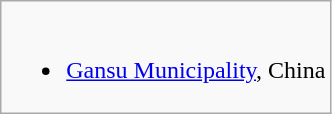<table class="wikitable">
<tr valign="top">
<td><br><ul><li> <a href='#'>Gansu Municipality</a>, China</li></ul></td>
</tr>
</table>
